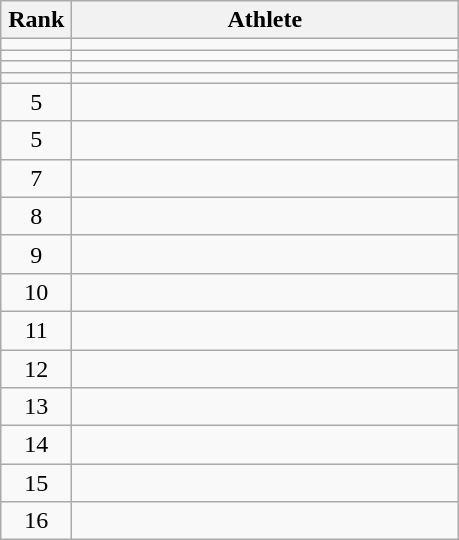<table class="wikitable" style="text-align: center;">
<tr>
<th width=40>Rank</th>
<th width=250>Athlete</th>
</tr>
<tr>
<td></td>
<td align="left"></td>
</tr>
<tr>
<td></td>
<td align="left"></td>
</tr>
<tr>
<td></td>
<td align="left"></td>
</tr>
<tr>
<td></td>
<td align="left"></td>
</tr>
<tr>
<td>5</td>
<td align="left"></td>
</tr>
<tr>
<td>5</td>
<td align="left"></td>
</tr>
<tr>
<td>7</td>
<td align="left"></td>
</tr>
<tr>
<td>8</td>
<td align="left"></td>
</tr>
<tr>
<td>9</td>
<td align="left"></td>
</tr>
<tr>
<td>10</td>
<td align="left"></td>
</tr>
<tr>
<td>11</td>
<td align="left"></td>
</tr>
<tr>
<td>12</td>
<td align="left"></td>
</tr>
<tr>
<td>13</td>
<td align="left"></td>
</tr>
<tr>
<td>14</td>
<td align="left"></td>
</tr>
<tr>
<td>15</td>
<td align="left"></td>
</tr>
<tr>
<td>16</td>
<td align="left"></td>
</tr>
</table>
